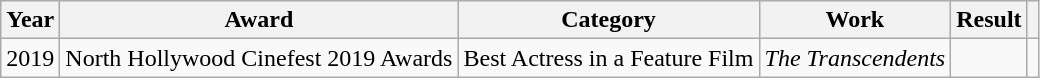<table class="wikitable">
<tr>
<th>Year</th>
<th>Award</th>
<th>Category</th>
<th>Work</th>
<th>Result</th>
<th scope="col" class="unsortable"></th>
</tr>
<tr>
<td>2019</td>
<td>North Hollywood Cinefest 2019 Awards</td>
<td>Best Actress in a Feature Film</td>
<td><em>The Transcendents</em></td>
<td></td>
<td></td>
</tr>
</table>
